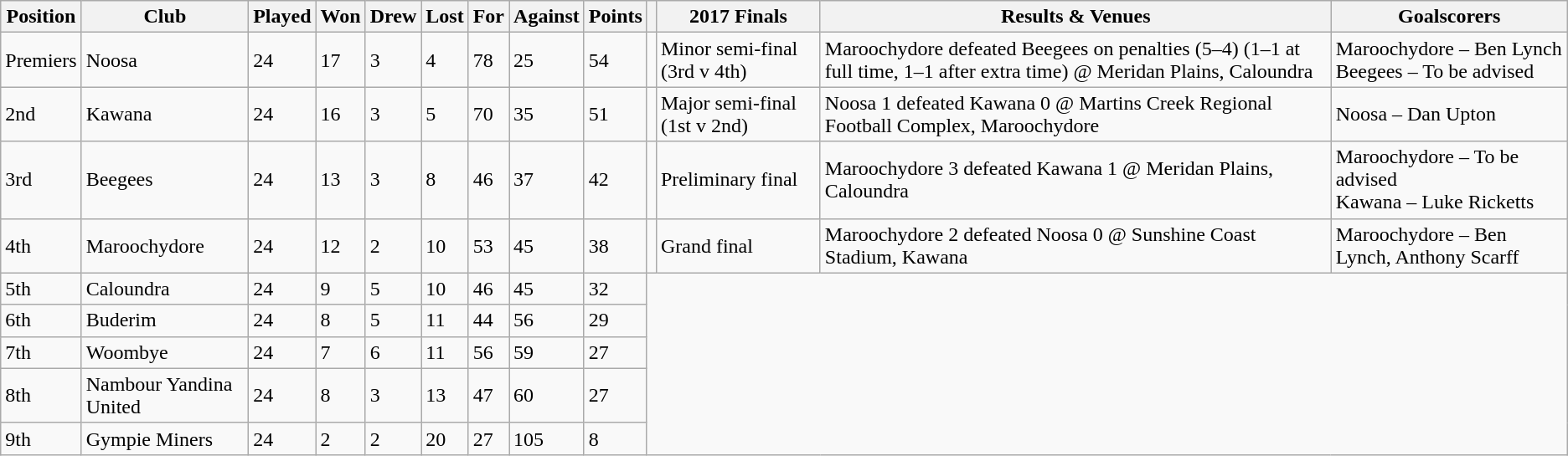<table class="wikitable">
<tr>
<th>Position</th>
<th>Club</th>
<th>Played</th>
<th>Won</th>
<th>Drew</th>
<th>Lost</th>
<th>For</th>
<th>Against</th>
<th>Points</th>
<th></th>
<th>2017 Finals</th>
<th>Results & Venues</th>
<th>Goalscorers</th>
</tr>
<tr>
<td>Premiers</td>
<td>Noosa</td>
<td>24</td>
<td>17</td>
<td>3</td>
<td>4</td>
<td>78</td>
<td>25</td>
<td>54</td>
<td></td>
<td>Minor semi-final (3rd v 4th)</td>
<td>Maroochydore defeated Beegees on penalties (5–4) (1–1 at full time, 1–1 after extra time) @ Meridan Plains, Caloundra</td>
<td>Maroochydore – Ben Lynch<br>Beegees – To be advised</td>
</tr>
<tr>
<td>2nd</td>
<td>Kawana</td>
<td>24</td>
<td>16</td>
<td>3</td>
<td>5</td>
<td>70</td>
<td>35</td>
<td>51</td>
<td></td>
<td>Major semi-final (1st v 2nd)</td>
<td>Noosa 1 defeated Kawana 0 @ Martins Creek Regional Football Complex, Maroochydore</td>
<td>Noosa – Dan Upton</td>
</tr>
<tr>
<td>3rd</td>
<td>Beegees</td>
<td>24</td>
<td>13</td>
<td>3</td>
<td>8</td>
<td>46</td>
<td>37</td>
<td>42</td>
<td></td>
<td>Preliminary final</td>
<td>Maroochydore 3 defeated Kawana 1 @ Meridan Plains, Caloundra</td>
<td>Maroochydore – To be advised<br>Kawana – Luke Ricketts</td>
</tr>
<tr>
<td>4th</td>
<td>Maroochydore</td>
<td>24</td>
<td>12</td>
<td>2</td>
<td>10</td>
<td>53</td>
<td>45</td>
<td>38</td>
<td></td>
<td>Grand final</td>
<td>Maroochydore 2 defeated Noosa 0 @ Sunshine Coast Stadium, Kawana</td>
<td>Maroochydore – Ben Lynch, Anthony Scarff</td>
</tr>
<tr>
<td>5th</td>
<td>Caloundra</td>
<td>24</td>
<td>9</td>
<td>5</td>
<td>10</td>
<td>46</td>
<td>45</td>
<td>32</td>
</tr>
<tr>
<td>6th</td>
<td>Buderim</td>
<td>24</td>
<td>8</td>
<td>5</td>
<td>11</td>
<td>44</td>
<td>56</td>
<td>29</td>
</tr>
<tr>
<td>7th</td>
<td>Woombye</td>
<td>24</td>
<td>7</td>
<td>6</td>
<td>11</td>
<td>56</td>
<td>59</td>
<td>27</td>
</tr>
<tr>
<td>8th</td>
<td>Nambour Yandina United</td>
<td>24</td>
<td>8</td>
<td>3</td>
<td>13</td>
<td>47</td>
<td>60</td>
<td>27</td>
</tr>
<tr>
<td>9th</td>
<td>Gympie Miners</td>
<td>24</td>
<td>2</td>
<td>2</td>
<td>20</td>
<td>27</td>
<td>105</td>
<td>8</td>
</tr>
</table>
